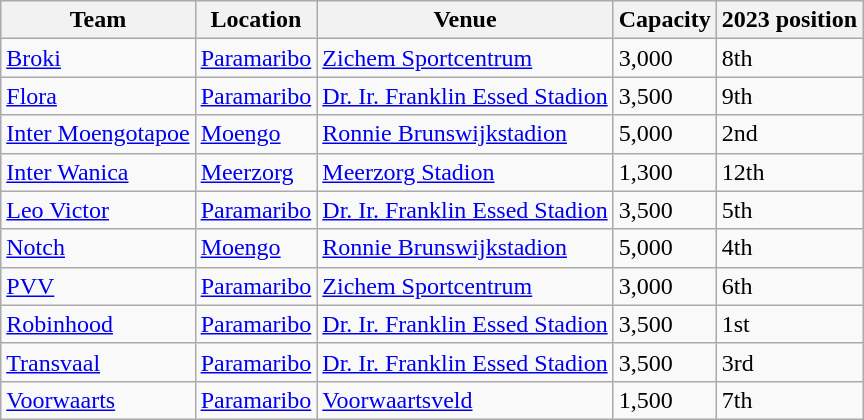<table class="wikitable">
<tr>
<th>Team</th>
<th>Location</th>
<th>Venue</th>
<th>Capacity</th>
<th>2023 position</th>
</tr>
<tr>
<td><a href='#'>Broki</a></td>
<td><a href='#'>Paramaribo</a></td>
<td><a href='#'>Zichem Sportcentrum</a></td>
<td>3,000</td>
<td>8th</td>
</tr>
<tr>
<td><a href='#'>Flora</a></td>
<td><a href='#'>Paramaribo</a></td>
<td><a href='#'>Dr. Ir. Franklin Essed Stadion</a></td>
<td>3,500</td>
<td>9th</td>
</tr>
<tr>
<td><a href='#'>Inter Moengotapoe</a></td>
<td><a href='#'>Moengo</a></td>
<td><a href='#'>Ronnie Brunswijkstadion</a></td>
<td>5,000</td>
<td>2nd</td>
</tr>
<tr>
<td><a href='#'>Inter Wanica</a></td>
<td><a href='#'>Meerzorg</a></td>
<td><a href='#'>Meerzorg Stadion</a></td>
<td>1,300</td>
<td>12th</td>
</tr>
<tr>
<td><a href='#'>Leo Victor</a></td>
<td><a href='#'>Paramaribo</a></td>
<td><a href='#'>Dr. Ir. Franklin Essed Stadion</a></td>
<td>3,500</td>
<td>5th</td>
</tr>
<tr>
<td><a href='#'>Notch</a></td>
<td><a href='#'>Moengo</a></td>
<td><a href='#'>Ronnie Brunswijkstadion</a></td>
<td>5,000</td>
<td>4th</td>
</tr>
<tr>
<td><a href='#'>PVV</a></td>
<td><a href='#'>Paramaribo</a></td>
<td><a href='#'>Zichem Sportcentrum</a></td>
<td>3,000</td>
<td>6th</td>
</tr>
<tr>
<td><a href='#'>Robinhood</a></td>
<td><a href='#'>Paramaribo</a></td>
<td><a href='#'>Dr. Ir. Franklin Essed Stadion</a></td>
<td>3,500</td>
<td>1st</td>
</tr>
<tr>
<td><a href='#'>Transvaal</a></td>
<td><a href='#'>Paramaribo</a></td>
<td><a href='#'>Dr. Ir. Franklin Essed Stadion</a></td>
<td>3,500</td>
<td>3rd</td>
</tr>
<tr>
<td><a href='#'>Voorwaarts</a></td>
<td><a href='#'>Paramaribo</a></td>
<td><a href='#'>Voorwaartsveld</a></td>
<td>1,500</td>
<td>7th</td>
</tr>
</table>
